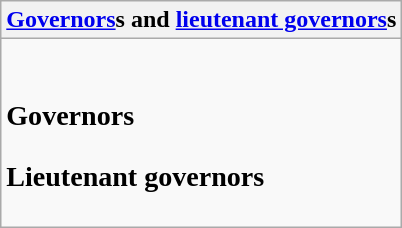<table class="wikitable collapsible collapsed">
<tr>
<th><a href='#'>Governors</a>s and <a href='#'>lieutenant governors</a>s</th>
</tr>
<tr>
<td><br><h3>Governors</h3><h3>Lieutenant governors</h3></td>
</tr>
</table>
